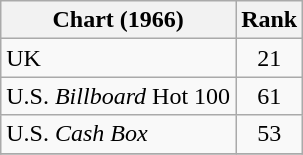<table class="wikitable sortable">
<tr>
<th>Chart (1966)</th>
<th style="text-align:center;">Rank</th>
</tr>
<tr>
<td>UK </td>
<td style="text-align:center;">21</td>
</tr>
<tr>
<td>U.S. <em>Billboard</em> Hot 100</td>
<td style="text-align:center;">61</td>
</tr>
<tr>
<td>U.S. <em>Cash Box</em> </td>
<td style="text-align:center;">53</td>
</tr>
<tr>
</tr>
</table>
